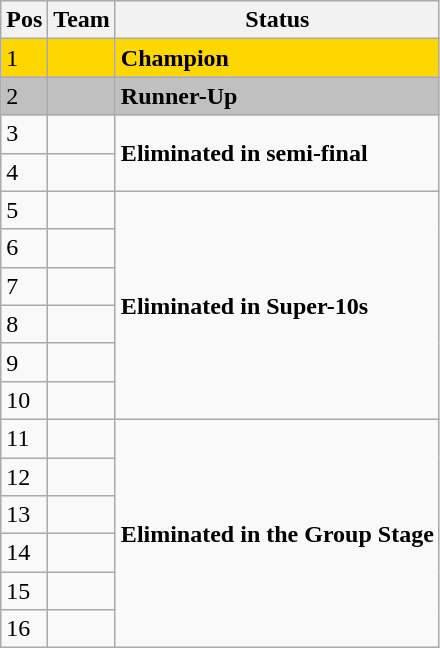<table class="wikitable">
<tr>
<th>Pos</th>
<th>Team</th>
<th>Status</th>
</tr>
<tr style="background:gold;">
<td>1</td>
<td style="text-align:left;"></td>
<td><strong>Champion</strong></td>
</tr>
<tr style="background:silver;">
<td>2</td>
<td style="text-align:left;"></td>
<td><strong>Runner-Up</strong></td>
</tr>
<tr>
<td>3</td>
<td style="text-align:left;"></td>
<td rowspan="2"><strong>Eliminated in semi-final</strong></td>
</tr>
<tr>
<td>4</td>
<td style="text-align:left;"></td>
</tr>
<tr>
<td>5</td>
<td style="text-align:left;"></td>
<td rowspan="6"><strong>Eliminated in Super-10s</strong></td>
</tr>
<tr>
<td>6</td>
<td style="text-align:left;"></td>
</tr>
<tr>
<td>7</td>
<td style="text-align:left;"></td>
</tr>
<tr>
<td>8</td>
<td style="text-align:left;"></td>
</tr>
<tr>
<td>9</td>
<td style="text-align:left;"></td>
</tr>
<tr>
<td>10</td>
<td style="text-align:left;"></td>
</tr>
<tr>
<td>11</td>
<td style="text-align:left;"></td>
<td rowspan="6"><strong>Eliminated in the Group Stage</strong></td>
</tr>
<tr>
<td>12</td>
<td style="text-align:left;"></td>
</tr>
<tr>
<td>13</td>
<td style="text-align:left;"></td>
</tr>
<tr>
<td>14</td>
<td style="text-align:left;"></td>
</tr>
<tr>
<td>15</td>
<td style="text-align:left;"></td>
</tr>
<tr>
<td>16</td>
<td style="text-align:left;"></td>
</tr>
</table>
